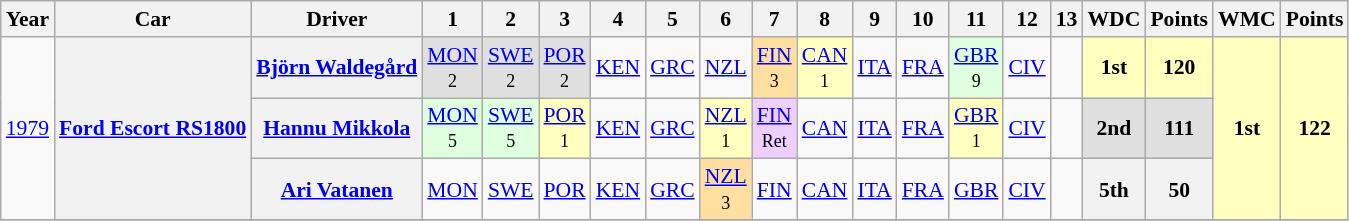<table class="wikitable" style="text-align:center; font-size:90%">
<tr>
<th>Year</th>
<th>Car</th>
<th>Driver</th>
<th>1</th>
<th>2</th>
<th>3</th>
<th>4</th>
<th>5</th>
<th>6</th>
<th>7</th>
<th>8</th>
<th>9</th>
<th>10</th>
<th>11</th>
<th>12</th>
<th>13</th>
<th>WDC</th>
<th>Points</th>
<th>WMC</th>
<th>Points</th>
</tr>
<tr>
<td rowspan="3"><a href='#'>1979</a></td>
<th rowspan="3"><a href='#'>Ford Escort RS1800</a></th>
<th> <a href='#'>Björn Waldegård</a></th>
<td style="background:#DFDFDF;"><a href='#'>MON</a><br><small>2</small></td>
<td style="background:#DFDFDF;"><a href='#'>SWE</a><br><small>2</small></td>
<td style="background:#DFDFDF;"><a href='#'>POR</a><br><small>2</small></td>
<td><a href='#'>KEN</a></td>
<td><a href='#'>GRC</a></td>
<td><a href='#'>NZL</a></td>
<td style="background:#FFDF9F;"><a href='#'>FIN</a><br><small>3</small></td>
<td style="background:#FFFFBF;"><a href='#'>CAN</a><br><small>1</small></td>
<td><a href='#'>ITA</a></td>
<td><a href='#'>FRA</a></td>
<td style="background:#DFFFDF;"><a href='#'>GBR</a><br><small>9</small></td>
<td><a href='#'>CIV</a></td>
<td></td>
<td style="background:#FFFFBF;"><strong>1st</strong></td>
<td style="background:#FFFFBF;"><strong>120</strong></td>
<td style="background:#FFFFBF;" rowspan="3"><strong>1st</strong></td>
<td style="background:#FFFFBF;" rowspan="3"><strong>122</strong></td>
</tr>
<tr>
<th> <a href='#'>Hannu Mikkola</a></th>
<td style="background:#DFFFDF;"><a href='#'>MON</a><br><small>5</small></td>
<td style="background:#DFFFDF;"><a href='#'>SWE</a><br><small>5</small></td>
<td style="background:#FFFFBF;"><a href='#'>POR</a><br><small>1</small></td>
<td><a href='#'>KEN</a></td>
<td><a href='#'>GRC</a></td>
<td style="background:#FFFFBF;"><a href='#'>NZL</a><br><small>1</small></td>
<td style="background:#EFCFFF;"><a href='#'>FIN</a><br><small>Ret</small></td>
<td><a href='#'>CAN</a></td>
<td><a href='#'>ITA</a></td>
<td><a href='#'>FRA</a></td>
<td style="background:#FFFFBF;"><a href='#'>GBR</a><br><small>1</small></td>
<td><a href='#'>CIV</a></td>
<td></td>
<td style="background:#DFDFDF;"><strong>2nd</strong></td>
<td style="background:#DFDFDF;"><strong>111</strong></td>
</tr>
<tr>
<th> <a href='#'>Ari Vatanen</a></th>
<td><a href='#'>MON</a></td>
<td><a href='#'>SWE</a></td>
<td><a href='#'>POR</a></td>
<td><a href='#'>KEN</a></td>
<td><a href='#'>GRC</a></td>
<td style="background:#FFDF9F;"><a href='#'>NZL</a><br><small>3</small></td>
<td><a href='#'>FIN</a></td>
<td><a href='#'>CAN</a></td>
<td><a href='#'>ITA</a></td>
<td><a href='#'>FRA</a></td>
<td><a href='#'>GBR</a></td>
<td><a href='#'>CIV</a></td>
<td></td>
<th>5th</th>
<th>50</th>
</tr>
<tr>
</tr>
</table>
